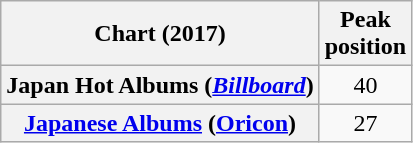<table class="wikitable sortable plainrowheaders" style="text-align:center">
<tr>
<th scope="col">Chart (2017)</th>
<th scope="col">Peak<br>position</th>
</tr>
<tr>
<th scope="row">Japan Hot Albums (<em><a href='#'>Billboard</a></em>)</th>
<td>40</td>
</tr>
<tr>
<th scope="row"><a href='#'>Japanese Albums</a> (<a href='#'>Oricon</a>)</th>
<td>27</td>
</tr>
</table>
